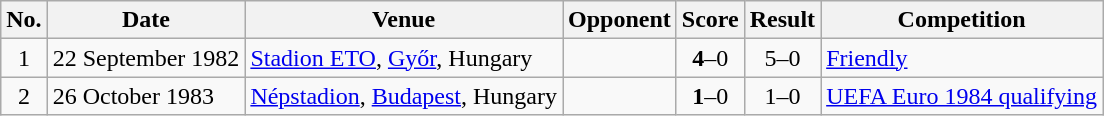<table class="wikitable plainrowheaders">
<tr>
<th>No.</th>
<th>Date</th>
<th>Venue</th>
<th>Opponent</th>
<th>Score</th>
<th>Result</th>
<th>Competition</th>
</tr>
<tr>
<td align="center">1</td>
<td>22 September 1982</td>
<td><a href='#'>Stadion ETO</a>, <a href='#'>Győr</a>, Hungary</td>
<td></td>
<td align="center"><strong>4</strong>–0</td>
<td align="center">5–0</td>
<td><a href='#'>Friendly</a></td>
</tr>
<tr>
<td align="center">2</td>
<td>26 October 1983</td>
<td><a href='#'>Népstadion</a>, <a href='#'>Budapest</a>, Hungary</td>
<td></td>
<td align="center"><strong>1</strong>–0</td>
<td align="center">1–0</td>
<td><a href='#'>UEFA Euro 1984 qualifying</a></td>
</tr>
</table>
